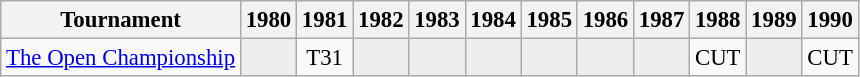<table class="wikitable" style="font-size:95%;text-align:center;">
<tr>
<th>Tournament</th>
<th>1980</th>
<th>1981</th>
<th>1982</th>
<th>1983</th>
<th>1984</th>
<th>1985</th>
<th>1986</th>
<th>1987</th>
<th>1988</th>
<th>1989</th>
<th>1990</th>
</tr>
<tr>
<td align=left><a href='#'>The Open Championship</a></td>
<td style="background:#eeeeee;"></td>
<td>T31</td>
<td style="background:#eeeeee;"></td>
<td style="background:#eeeeee;"></td>
<td style="background:#eeeeee;"></td>
<td style="background:#eeeeee;"></td>
<td style="background:#eeeeee;"></td>
<td style="background:#eeeeee;"></td>
<td>CUT</td>
<td style="background:#eeeeee;"></td>
<td>CUT</td>
</tr>
</table>
